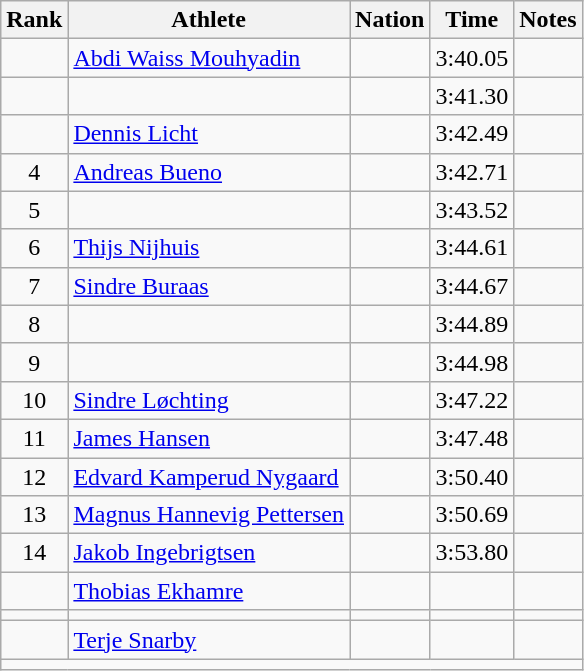<table class="wikitable sortable" style="text-align:center;">
<tr>
<th scope="col" style="width: 10px;">Rank</th>
<th scope="col">Athlete</th>
<th scope="col">Nation</th>
<th scope="col">Time</th>
<th scope="col">Notes</th>
</tr>
<tr>
<td></td>
<td align=left><a href='#'>Abdi Waiss Mouhyadin</a></td>
<td align=left></td>
<td>3:40.05</td>
<td></td>
</tr>
<tr>
<td></td>
<td align=left></td>
<td align=left></td>
<td>3:41.30</td>
<td></td>
</tr>
<tr>
<td></td>
<td align=left><a href='#'>Dennis Licht</a></td>
<td align=left></td>
<td>3:42.49</td>
<td></td>
</tr>
<tr>
<td>4</td>
<td align=left><a href='#'>Andreas Bueno</a></td>
<td align=left></td>
<td>3:42.71</td>
<td></td>
</tr>
<tr>
<td>5</td>
<td align=left></td>
<td align=left></td>
<td>3:43.52</td>
<td></td>
</tr>
<tr>
<td>6</td>
<td align=left><a href='#'>Thijs Nijhuis</a></td>
<td align=left></td>
<td>3:44.61</td>
<td></td>
</tr>
<tr>
<td>7</td>
<td align=left><a href='#'>Sindre Buraas</a></td>
<td align=left></td>
<td>3:44.67</td>
<td></td>
</tr>
<tr>
<td>8</td>
<td align=left></td>
<td align=left></td>
<td>3:44.89</td>
<td></td>
</tr>
<tr>
<td>9</td>
<td align=left></td>
<td align=left></td>
<td>3:44.98</td>
<td></td>
</tr>
<tr>
<td>10</td>
<td align=left><a href='#'>Sindre Løchting</a></td>
<td align=left></td>
<td>3:47.22</td>
<td></td>
</tr>
<tr>
<td>11</td>
<td align=left><a href='#'>James Hansen</a></td>
<td align=left></td>
<td>3:47.48</td>
<td></td>
</tr>
<tr>
<td>12</td>
<td align=left><a href='#'>Edvard Kamperud Nygaard</a></td>
<td align=left></td>
<td>3:50.40</td>
<td></td>
</tr>
<tr>
<td>13</td>
<td align=left><a href='#'>Magnus Hannevig Pettersen</a></td>
<td align=left></td>
<td>3:50.69</td>
<td></td>
</tr>
<tr>
<td>14</td>
<td align=left><a href='#'>Jakob Ingebrigtsen</a></td>
<td align=left></td>
<td>3:53.80</td>
<td></td>
</tr>
<tr>
<td></td>
<td align="left"><a href='#'>Thobias Ekhamre</a></td>
<td align="left"></td>
<td></td>
<td></td>
</tr>
<tr>
<td></td>
<td align="left"></td>
<td align="left"></td>
<td></td>
<td></td>
</tr>
<tr>
<td></td>
<td align="left"><a href='#'>Terje Snarby</a></td>
<td align="left"></td>
<td></td>
<td></td>
</tr>
<tr class="sortbottom">
<td colspan="5"></td>
</tr>
</table>
